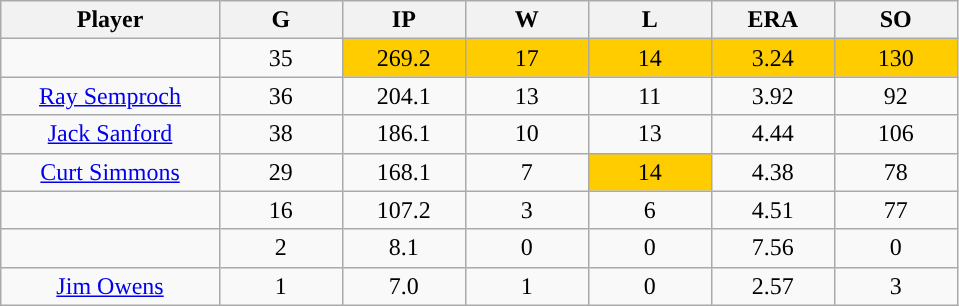<table class="wikitable sortable">
<tr>
<th bgcolor="#DDDDFF" width="16%">Player</th>
<th bgcolor="#DDDDFF" width="9%">G</th>
<th bgcolor="#DDDDFF" width="9%">IP</th>
<th bgcolor="#DDDDFF" width="9%">W</th>
<th bgcolor="#DDDDFF" width="9%">L</th>
<th bgcolor="#DDDDFF" width="9%">ERA</th>
<th bgcolor="#DDDDFF" width="9%">SO</th>
</tr>
<tr align="center">
<td></td>
<td>35</td>
<td style="background:#fc0;">269.2</td>
<td style="background:#fc0;">17</td>
<td style="background:#fc0;">14</td>
<td style="background:#fc0;">3.24</td>
<td style="background:#fc0;">130</td>
</tr>
<tr align="center">
<td><a href='#'>Ray Semproch</a></td>
<td>36</td>
<td>204.1</td>
<td>13</td>
<td>11</td>
<td>3.92</td>
<td>92</td>
</tr>
<tr align=center>
<td><a href='#'>Jack Sanford</a></td>
<td>38</td>
<td>186.1</td>
<td>10</td>
<td>13</td>
<td>4.44</td>
<td>106</td>
</tr>
<tr align=center>
<td><a href='#'>Curt Simmons</a></td>
<td>29</td>
<td>168.1</td>
<td>7</td>
<td style="background:#fc0;">14</td>
<td>4.38</td>
<td>78</td>
</tr>
<tr align=center>
<td></td>
<td>16</td>
<td>107.2</td>
<td>3</td>
<td>6</td>
<td>4.51</td>
<td>77</td>
</tr>
<tr align="center">
<td></td>
<td>2</td>
<td>8.1</td>
<td>0</td>
<td>0</td>
<td>7.56</td>
<td>0</td>
</tr>
<tr align="center">
<td><a href='#'>Jim Owens</a></td>
<td>1</td>
<td>7.0</td>
<td>1</td>
<td>0</td>
<td>2.57</td>
<td>3</td>
</tr>
</table>
